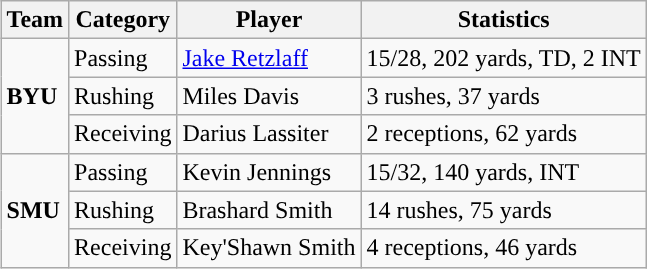<table class="wikitable" style="float: right;">
<tr>
<th>Team</th>
<th>Category</th>
<th>Player</th>
<th>Statistics</th>
</tr>
<tr>
<td rowspan=3><strong>BYU</strong></td>
<td>Passing</td>
<td><a href='#'>Jake Retzlaff</a></td>
<td>15/28, 202 yards, TD, 2 INT</td>
</tr>
<tr>
<td>Rushing</td>
<td>Miles Davis</td>
<td>3 rushes, 37 yards</td>
</tr>
<tr>
<td>Receiving</td>
<td>Darius Lassiter</td>
<td>2 receptions, 62 yards</td>
</tr>
<tr>
<td rowspan=3><strong>SMU</strong></td>
<td>Passing</td>
<td>Kevin Jennings</td>
<td>15/32, 140 yards, INT</td>
</tr>
<tr>
<td>Rushing</td>
<td>Brashard Smith</td>
<td>14 rushes, 75 yards</td>
</tr>
<tr>
<td>Receiving</td>
<td>Key'Shawn Smith</td>
<td>4 receptions, 46 yards</td>
</tr>
</table>
